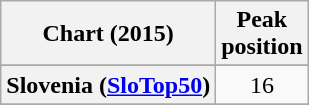<table class="wikitable sortable plainrowheaders" style="text-align:center">
<tr>
<th scope="col">Chart (2015)</th>
<th scope="col">Peak<br>position</th>
</tr>
<tr>
</tr>
<tr>
</tr>
<tr>
</tr>
<tr>
</tr>
<tr>
</tr>
<tr>
</tr>
<tr>
</tr>
<tr>
</tr>
<tr>
</tr>
<tr>
</tr>
<tr>
</tr>
<tr>
</tr>
<tr>
<th scope="row">Slovenia (<a href='#'>SloTop50</a>)</th>
<td>16</td>
</tr>
<tr>
</tr>
<tr>
</tr>
<tr>
</tr>
<tr>
</tr>
<tr>
</tr>
</table>
